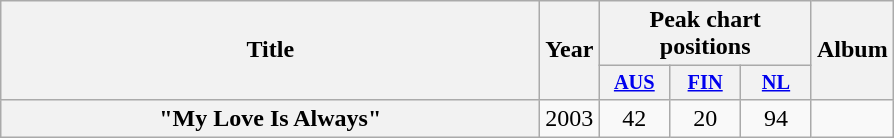<table class="wikitable plainrowheaders" style="text-align:center;">
<tr>
<th scope="col" rowspan="2" style="width:22em;">Title</th>
<th scope="col" rowspan="2" style="width:1em;">Year</th>
<th scope="col" colspan="3">Peak chart positions</th>
<th scope="col" rowspan="2">Album</th>
</tr>
<tr>
<th scope="col" style="width:3em;font-size:85%;"><a href='#'>AUS</a><br></th>
<th scope="col" style="width:3em;font-size:85%;"><a href='#'>FIN</a><br></th>
<th scope="col" style="width:3em;font-size:85%;"><a href='#'>NL</a><br></th>
</tr>
<tr>
<th scope="row">"My Love Is Always"<br></th>
<td>2003</td>
<td>42</td>
<td>20</td>
<td>94</td>
<td></td>
</tr>
</table>
